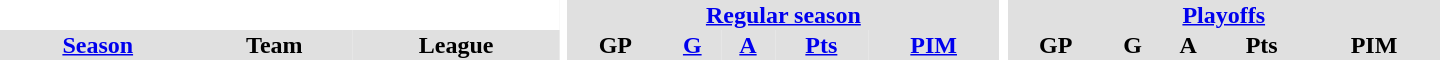<table border="0" cellpadding="1" cellspacing="0" style="text-align:center; width:60em">
<tr bgcolor="#e0e0e0">
<th colspan="3" bgcolor="#ffffff"></th>
<th rowspan="99" bgcolor="#ffffff"></th>
<th colspan="5"><a href='#'>Regular season</a></th>
<th rowspan="99" bgcolor="#ffffff"></th>
<th colspan="5"><a href='#'>Playoffs</a></th>
</tr>
<tr bgcolor="#e0e0e0">
<th><a href='#'>Season</a></th>
<th>Team</th>
<th>League</th>
<th>GP</th>
<th><a href='#'>G</a></th>
<th><a href='#'>A</a></th>
<th><a href='#'>Pts</a></th>
<th><a href='#'>PIM</a></th>
<th>GP</th>
<th>G</th>
<th>A</th>
<th>Pts</th>
<th>PIM</th>
</tr>
</table>
